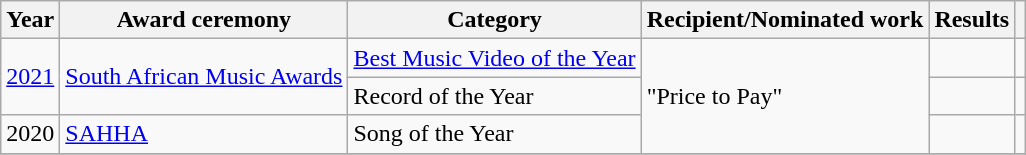<table class="wikitable">
<tr>
<th>Year</th>
<th>Award ceremony</th>
<th>Category</th>
<th>Recipient/Nominated work</th>
<th>Results</th>
<th></th>
</tr>
<tr>
<td rowspan="2"><a href='#'>2021</a></td>
<td rowspan="2"><a href='#'>South African Music Awards</a></td>
<td><a href='#'>Best Music Video of the Year</a></td>
<td rowspan="3">"Price to Pay"</td>
<td></td>
<td></td>
</tr>
<tr>
<td>Record of the Year</td>
<td></td>
<td></td>
</tr>
<tr>
<td>2020</td>
<td><a href='#'>SAHHA</a></td>
<td>Song of the Year</td>
<td></td>
<td></td>
</tr>
<tr>
</tr>
</table>
